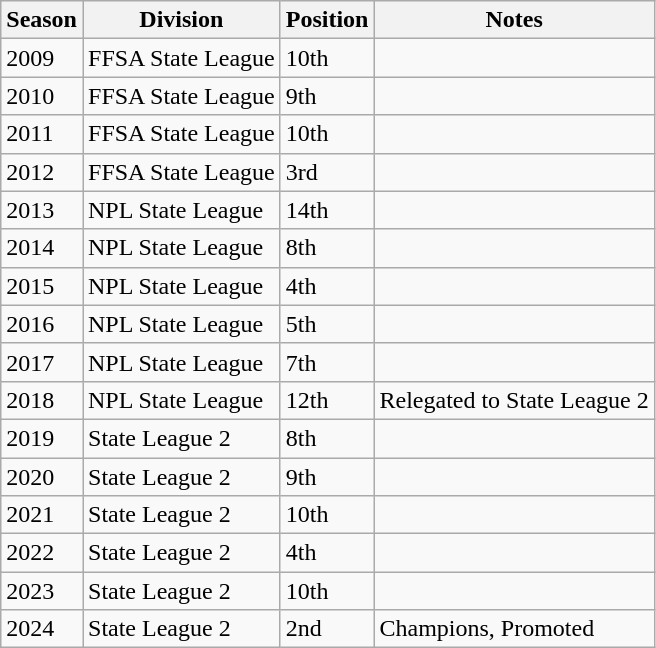<table class="wikitable">
<tr>
<th>Season</th>
<th>Division</th>
<th>Position</th>
<th>Notes</th>
</tr>
<tr>
<td>2009</td>
<td>FFSA State League</td>
<td>10th</td>
<td></td>
</tr>
<tr>
<td>2010</td>
<td>FFSA State League</td>
<td>9th</td>
<td></td>
</tr>
<tr>
<td>2011</td>
<td>FFSA State League</td>
<td>10th</td>
<td></td>
</tr>
<tr>
<td>2012</td>
<td>FFSA State League</td>
<td>3rd</td>
<td></td>
</tr>
<tr>
<td>2013</td>
<td>NPL State League</td>
<td>14th</td>
<td></td>
</tr>
<tr>
<td>2014</td>
<td>NPL State League</td>
<td>8th</td>
<td></td>
</tr>
<tr>
<td>2015</td>
<td>NPL State League</td>
<td>4th</td>
<td></td>
</tr>
<tr>
<td>2016</td>
<td>NPL State League</td>
<td>5th</td>
<td></td>
</tr>
<tr>
<td>2017</td>
<td>NPL State League</td>
<td>7th</td>
<td></td>
</tr>
<tr>
<td>2018</td>
<td>NPL State League</td>
<td>12th</td>
<td>Relegated to State League 2</td>
</tr>
<tr>
<td>2019</td>
<td>State League 2</td>
<td>8th</td>
<td></td>
</tr>
<tr>
<td>2020</td>
<td>State League 2</td>
<td>9th</td>
<td></td>
</tr>
<tr>
<td>2021</td>
<td>State League 2</td>
<td>10th</td>
<td></td>
</tr>
<tr>
<td>2022</td>
<td>State League 2</td>
<td>4th</td>
<td></td>
</tr>
<tr>
<td>2023</td>
<td>State League 2</td>
<td>10th</td>
<td></td>
</tr>
<tr>
<td>2024</td>
<td>State League 2</td>
<td>2nd</td>
<td>Champions, Promoted</td>
</tr>
</table>
